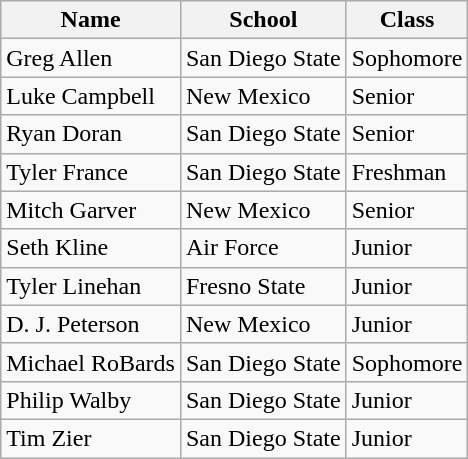<table class=wikitable>
<tr>
<th>Name</th>
<th>School</th>
<th>Class</th>
</tr>
<tr>
<td>Greg Allen</td>
<td>San Diego State</td>
<td>Sophomore</td>
</tr>
<tr>
<td>Luke Campbell</td>
<td>New Mexico</td>
<td>Senior</td>
</tr>
<tr>
<td>Ryan Doran</td>
<td>San Diego State</td>
<td>Senior</td>
</tr>
<tr>
<td>Tyler France</td>
<td>San Diego State</td>
<td>Freshman</td>
</tr>
<tr>
<td>Mitch Garver</td>
<td>New Mexico</td>
<td>Senior</td>
</tr>
<tr>
<td>Seth Kline</td>
<td>Air Force</td>
<td>Junior</td>
</tr>
<tr>
<td>Tyler Linehan</td>
<td>Fresno State</td>
<td>Junior</td>
</tr>
<tr>
<td>D. J. Peterson</td>
<td>New Mexico</td>
<td>Junior</td>
</tr>
<tr>
<td>Michael RoBards</td>
<td>San Diego State</td>
<td>Sophomore</td>
</tr>
<tr>
<td>Philip Walby</td>
<td>San Diego State</td>
<td>Junior</td>
</tr>
<tr>
<td>Tim Zier</td>
<td>San Diego State</td>
<td>Junior</td>
</tr>
</table>
